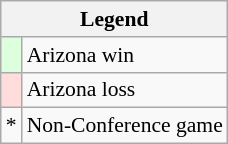<table class="wikitable" style="font-size:90%">
<tr>
<th colspan=2>Legend</th>
</tr>
<tr>
<td style="background:#ddffdd;"> </td>
<td>Arizona win</td>
</tr>
<tr>
<td style="background:#ffdddd;"> </td>
<td>Arizona loss</td>
</tr>
<tr>
<td>*</td>
<td>Non-Conference game</td>
</tr>
</table>
